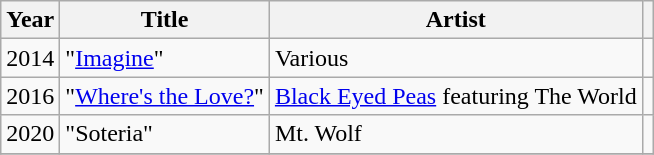<table class="wikitable">
<tr>
<th>Year</th>
<th>Title</th>
<th>Artist</th>
<th></th>
</tr>
<tr>
<td>2014</td>
<td>"<a href='#'>Imagine</a>" </td>
<td>Various</td>
<td style="text-align: center;"></td>
</tr>
<tr>
<td>2016</td>
<td>"<a href='#'>Where's the Love?</a>"</td>
<td><a href='#'>Black Eyed Peas</a> featuring The World</td>
<td></td>
</tr>
<tr>
<td>2020</td>
<td>"Soteria"</td>
<td>Mt. Wolf</td>
<td></td>
</tr>
<tr>
</tr>
</table>
